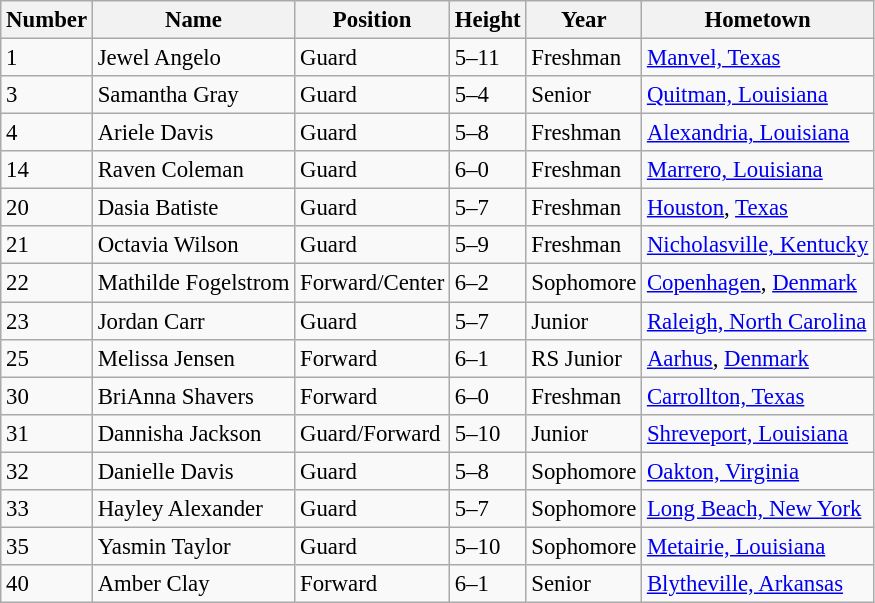<table class="wikitable" style="font-size: 95%;">
<tr>
<th>Number</th>
<th>Name</th>
<th>Position</th>
<th>Height</th>
<th>Year</th>
<th>Hometown</th>
</tr>
<tr>
<td>1</td>
<td>Jewel Angelo</td>
<td>Guard</td>
<td>5–11</td>
<td>Freshman</td>
<td><a href='#'>Manvel, Texas</a></td>
</tr>
<tr>
<td>3</td>
<td>Samantha Gray</td>
<td>Guard</td>
<td>5–4</td>
<td>Senior</td>
<td><a href='#'>Quitman, Louisiana</a></td>
</tr>
<tr>
<td>4</td>
<td>Ariele Davis</td>
<td>Guard</td>
<td>5–8</td>
<td>Freshman</td>
<td><a href='#'>Alexandria, Louisiana</a></td>
</tr>
<tr>
<td>14</td>
<td>Raven Coleman</td>
<td>Guard</td>
<td>6–0</td>
<td>Freshman</td>
<td><a href='#'>Marrero, Louisiana</a></td>
</tr>
<tr>
<td>20</td>
<td>Dasia Batiste</td>
<td>Guard</td>
<td>5–7</td>
<td>Freshman</td>
<td><a href='#'>Houston</a>, <a href='#'>Texas</a></td>
</tr>
<tr>
<td>21</td>
<td>Octavia Wilson</td>
<td>Guard</td>
<td>5–9</td>
<td>Freshman</td>
<td><a href='#'>Nicholasville, Kentucky</a></td>
</tr>
<tr>
<td>22</td>
<td>Mathilde Fogelstrom</td>
<td>Forward/Center</td>
<td>6–2</td>
<td>Sophomore</td>
<td><a href='#'>Copenhagen</a>, <a href='#'>Denmark</a></td>
</tr>
<tr>
<td>23</td>
<td>Jordan Carr</td>
<td>Guard</td>
<td>5–7</td>
<td>Junior</td>
<td><a href='#'>Raleigh, North Carolina</a></td>
</tr>
<tr>
<td>25</td>
<td>Melissa Jensen</td>
<td>Forward</td>
<td>6–1</td>
<td>RS Junior</td>
<td><a href='#'>Aarhus</a>, <a href='#'>Denmark</a></td>
</tr>
<tr>
<td>30</td>
<td>BriAnna Shavers</td>
<td>Forward</td>
<td>6–0</td>
<td>Freshman</td>
<td><a href='#'>Carrollton, Texas</a></td>
</tr>
<tr>
<td>31</td>
<td>Dannisha Jackson</td>
<td>Guard/Forward</td>
<td>5–10</td>
<td>Junior</td>
<td><a href='#'>Shreveport, Louisiana</a></td>
</tr>
<tr>
<td>32</td>
<td>Danielle Davis</td>
<td>Guard</td>
<td>5–8</td>
<td>Sophomore</td>
<td><a href='#'>Oakton, Virginia</a></td>
</tr>
<tr>
<td>33</td>
<td>Hayley Alexander</td>
<td>Guard</td>
<td>5–7</td>
<td>Sophomore</td>
<td><a href='#'>Long Beach, New York</a></td>
</tr>
<tr>
<td>35</td>
<td>Yasmin Taylor</td>
<td>Guard</td>
<td>5–10</td>
<td>Sophomore</td>
<td><a href='#'>Metairie, Louisiana</a></td>
</tr>
<tr>
<td>40</td>
<td>Amber Clay</td>
<td>Forward</td>
<td>6–1</td>
<td>Senior</td>
<td><a href='#'>Blytheville, Arkansas</a></td>
</tr>
</table>
